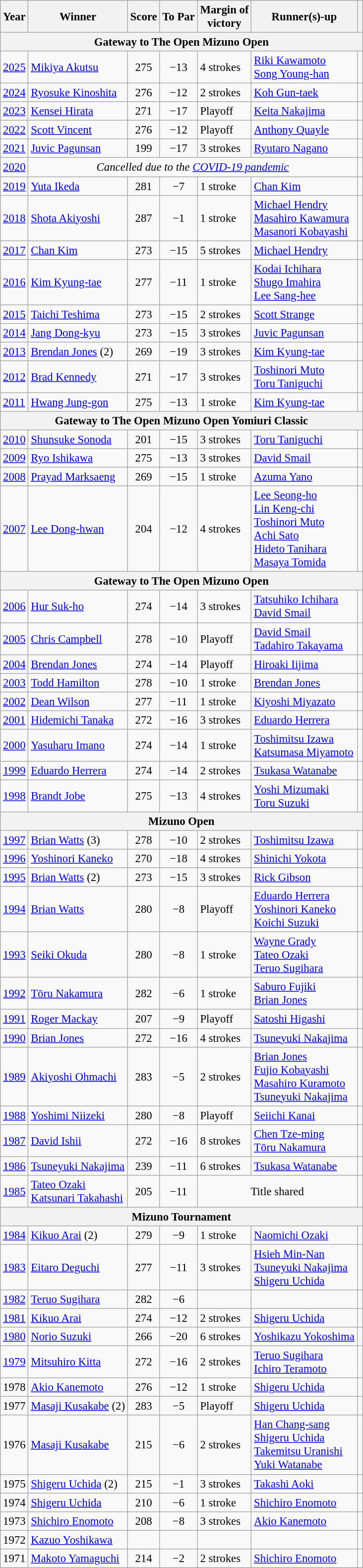<table class=wikitable style="font-size:95%">
<tr>
<th>Year</th>
<th>Winner</th>
<th>Score</th>
<th>To Par</th>
<th>Margin of<br>victory</th>
<th>Runner(s)-up</th>
<th></th>
</tr>
<tr>
<th colspan=7>Gateway to The Open Mizuno Open</th>
</tr>
<tr>
<td><a href='#'>2025</a></td>
<td> <a href='#'>Mikiya Akutsu</a></td>
<td align=center>275</td>
<td align=center>−13</td>
<td>4 strokes</td>
<td> <a href='#'>Riki Kawamoto</a><br> <a href='#'>Song Young-han</a></td>
<td></td>
</tr>
<tr>
<td><a href='#'>2024</a></td>
<td> <a href='#'>Ryosuke Kinoshita</a></td>
<td align=center>276</td>
<td align=center>−12</td>
<td>2 strokes</td>
<td> <a href='#'>Koh Gun-taek</a></td>
<td></td>
</tr>
<tr>
<td><a href='#'>2023</a></td>
<td> <a href='#'>Kensei Hirata</a></td>
<td align=center>271</td>
<td align=center>−17</td>
<td>Playoff</td>
<td> <a href='#'>Keita Nakajima</a></td>
<td></td>
</tr>
<tr>
<td><a href='#'>2022</a></td>
<td> <a href='#'>Scott Vincent</a></td>
<td align=center>276</td>
<td align=center>−12</td>
<td>Playoff</td>
<td> <a href='#'>Anthony Quayle</a></td>
<td></td>
</tr>
<tr>
<td><a href='#'>2021</a></td>
<td> <a href='#'>Juvic Pagunsan</a></td>
<td align=center>199</td>
<td align=center>−17</td>
<td>3 strokes</td>
<td> <a href='#'>Ryutaro Nagano</a></td>
<td></td>
</tr>
<tr>
<td><a href='#'>2020</a></td>
<td align=center colspan=5><em>Cancelled due to the <a href='#'>COVID-19 pandemic</a></em></td>
<td></td>
</tr>
<tr>
<td><a href='#'>2019</a></td>
<td> <a href='#'>Yuta Ikeda</a></td>
<td align=center>281</td>
<td align=center>−7</td>
<td>1 stroke</td>
<td> <a href='#'>Chan Kim</a></td>
<td></td>
</tr>
<tr>
<td><a href='#'>2018</a></td>
<td> <a href='#'>Shota Akiyoshi</a></td>
<td align=center>287</td>
<td align=center>−1</td>
<td>1 stroke</td>
<td> <a href='#'>Michael Hendry</a><br> <a href='#'>Masahiro Kawamura</a><br> <a href='#'>Masanori Kobayashi</a></td>
<td></td>
</tr>
<tr>
<td><a href='#'>2017</a></td>
<td> <a href='#'>Chan Kim</a></td>
<td align=center>273</td>
<td align=center>−15</td>
<td>5 strokes</td>
<td> <a href='#'>Michael Hendry</a></td>
<td></td>
</tr>
<tr>
<td><a href='#'>2016</a></td>
<td> <a href='#'>Kim Kyung-tae</a></td>
<td align=center>277</td>
<td align=center>−11</td>
<td>1 stroke</td>
<td> <a href='#'>Kodai Ichihara</a><br> <a href='#'>Shugo Imahira</a><br> <a href='#'>Lee Sang-hee</a></td>
<td></td>
</tr>
<tr>
<td><a href='#'>2015</a></td>
<td> <a href='#'>Taichi Teshima</a></td>
<td align=center>273</td>
<td align=center>−15</td>
<td>2 strokes</td>
<td> <a href='#'>Scott Strange</a></td>
<td></td>
</tr>
<tr>
<td><a href='#'>2014</a></td>
<td> <a href='#'>Jang Dong-kyu</a></td>
<td align=center>273</td>
<td align=center>−15</td>
<td>3 strokes</td>
<td> <a href='#'>Juvic Pagunsan</a></td>
<td></td>
</tr>
<tr>
<td><a href='#'>2013</a></td>
<td> <a href='#'>Brendan Jones</a> (2)</td>
<td align=center>269</td>
<td align=center>−19</td>
<td>3 strokes</td>
<td> <a href='#'>Kim Kyung-tae</a></td>
<td></td>
</tr>
<tr>
<td><a href='#'>2012</a></td>
<td> <a href='#'>Brad Kennedy</a></td>
<td align=center>271</td>
<td align=center>−17</td>
<td>3 strokes</td>
<td> <a href='#'>Toshinori Muto</a><br> <a href='#'>Toru Taniguchi</a></td>
<td></td>
</tr>
<tr>
<td><a href='#'>2011</a></td>
<td> <a href='#'>Hwang Jung-gon</a></td>
<td align=center>275</td>
<td align=center>−13</td>
<td>1 stroke</td>
<td> <a href='#'>Kim Kyung-tae</a></td>
<td></td>
</tr>
<tr>
<th colspan=7>Gateway to The Open Mizuno Open Yomiuri Classic</th>
</tr>
<tr>
<td><a href='#'>2010</a></td>
<td> <a href='#'>Shunsuke Sonoda</a></td>
<td align=center>201</td>
<td align=center>−15</td>
<td>3 strokes</td>
<td> <a href='#'>Toru Taniguchi</a></td>
<td></td>
</tr>
<tr>
<td><a href='#'>2009</a></td>
<td> <a href='#'>Ryo Ishikawa</a></td>
<td align=center>275</td>
<td align=center>−13</td>
<td>3 strokes</td>
<td> <a href='#'>David Smail</a></td>
<td></td>
</tr>
<tr>
<td><a href='#'>2008</a></td>
<td> <a href='#'>Prayad Marksaeng</a></td>
<td align=center>269</td>
<td align=center>−15</td>
<td>1 stroke</td>
<td> <a href='#'>Azuma Yano</a></td>
<td></td>
</tr>
<tr>
<td><a href='#'>2007</a></td>
<td> <a href='#'>Lee Dong-hwan</a></td>
<td align="center">204</td>
<td align=center>−12</td>
<td>4 strokes</td>
<td> <a href='#'>Lee Seong-ho</a><br> <a href='#'>Lin Keng-chi</a><br> <a href='#'>Toshinori Muto</a><br> <a href='#'>Achi Sato</a><br> <a href='#'>Hideto Tanihara</a><br> <a href='#'>Masaya Tomida</a></td>
<td></td>
</tr>
<tr>
<th colspan=7>Gateway to The Open Mizuno Open</th>
</tr>
<tr>
<td><a href='#'>2006</a></td>
<td> <a href='#'>Hur Suk-ho</a></td>
<td align=center>274</td>
<td align=center>−14</td>
<td>3 strokes</td>
<td> <a href='#'>Tatsuhiko Ichihara</a><br> <a href='#'>David Smail</a></td>
<td></td>
</tr>
<tr>
<td><a href='#'>2005</a></td>
<td> <a href='#'>Chris Campbell</a></td>
<td align=center>278</td>
<td align=center>−10</td>
<td>Playoff</td>
<td> <a href='#'>David Smail</a><br> <a href='#'>Tadahiro Takayama</a></td>
<td></td>
</tr>
<tr>
<td><a href='#'>2004</a></td>
<td> <a href='#'>Brendan Jones</a></td>
<td align=center>274</td>
<td align=center>−14</td>
<td>Playoff</td>
<td> <a href='#'>Hiroaki Iijima</a></td>
<td></td>
</tr>
<tr>
<td><a href='#'>2003</a></td>
<td> <a href='#'>Todd Hamilton</a></td>
<td align=center>278</td>
<td align=center>−10</td>
<td>1 stroke</td>
<td> <a href='#'>Brendan Jones</a></td>
<td></td>
</tr>
<tr>
<td><a href='#'>2002</a></td>
<td> <a href='#'>Dean Wilson</a></td>
<td align=center>277</td>
<td align=center>−11</td>
<td>1 stroke</td>
<td> <a href='#'>Kiyoshi Miyazato</a></td>
<td></td>
</tr>
<tr>
<td><a href='#'>2001</a></td>
<td> <a href='#'>Hidemichi Tanaka</a></td>
<td align=center>272</td>
<td align=center>−16</td>
<td>3 strokes</td>
<td> <a href='#'>Eduardo Herrera</a></td>
<td></td>
</tr>
<tr>
<td><a href='#'>2000</a></td>
<td> <a href='#'>Yasuharu Imano</a></td>
<td align=center>274</td>
<td align=center>−14</td>
<td>1 stroke</td>
<td> <a href='#'>Toshimitsu Izawa</a><br> <a href='#'>Katsumasa Miyamoto</a></td>
<td></td>
</tr>
<tr>
<td><a href='#'>1999</a></td>
<td> <a href='#'>Eduardo Herrera</a></td>
<td align=center>274</td>
<td align=center>−14</td>
<td>2 strokes</td>
<td> <a href='#'>Tsukasa Watanabe</a></td>
<td></td>
</tr>
<tr>
<td><a href='#'>1998</a></td>
<td> <a href='#'>Brandt Jobe</a></td>
<td align=center>275</td>
<td align=center>−13</td>
<td>4 strokes</td>
<td> <a href='#'>Yoshi Mizumaki</a><br> <a href='#'>Toru Suzuki</a></td>
<td></td>
</tr>
<tr>
<th colspan=7>Mizuno Open</th>
</tr>
<tr>
<td><a href='#'>1997</a></td>
<td> <a href='#'>Brian Watts</a> (3)</td>
<td align=center>278</td>
<td align=center>−10</td>
<td>2 strokes</td>
<td> <a href='#'>Toshimitsu Izawa</a></td>
<td></td>
</tr>
<tr>
<td><a href='#'>1996</a></td>
<td> <a href='#'>Yoshinori Kaneko</a></td>
<td align=center>270</td>
<td align=center>−18</td>
<td>4 strokes</td>
<td> <a href='#'>Shinichi Yokota</a></td>
<td></td>
</tr>
<tr>
<td><a href='#'>1995</a></td>
<td> <a href='#'>Brian Watts</a> (2)</td>
<td align=center>273</td>
<td align=center>−15</td>
<td>3 strokes</td>
<td> <a href='#'>Rick Gibson</a></td>
<td></td>
</tr>
<tr>
<td><a href='#'>1994</a></td>
<td> <a href='#'>Brian Watts</a></td>
<td align=center>280</td>
<td align=center>−8</td>
<td>Playoff</td>
<td> <a href='#'>Eduardo Herrera</a><br> <a href='#'>Yoshinori Kaneko</a><br> <a href='#'>Koichi Suzuki</a></td>
<td></td>
</tr>
<tr>
<td><a href='#'>1993</a></td>
<td> <a href='#'>Seiki Okuda</a></td>
<td align=center>280</td>
<td align=center>−8</td>
<td>1 stroke</td>
<td> <a href='#'>Wayne Grady</a><br> <a href='#'>Tateo Ozaki</a><br> <a href='#'>Teruo Sugihara</a></td>
<td></td>
</tr>
<tr>
<td><a href='#'>1992</a></td>
<td> <a href='#'>Tōru Nakamura</a></td>
<td align=center>282</td>
<td align=center>−6</td>
<td>1 stroke</td>
<td> <a href='#'>Saburo Fujiki</a><br> <a href='#'>Brian Jones</a></td>
<td></td>
</tr>
<tr>
<td><a href='#'>1991</a></td>
<td> <a href='#'>Roger Mackay</a></td>
<td align=center>207</td>
<td align=center>−9</td>
<td>Playoff</td>
<td> <a href='#'>Satoshi Higashi</a></td>
<td></td>
</tr>
<tr>
<td><a href='#'>1990</a></td>
<td> <a href='#'>Brian Jones</a></td>
<td align=center>272</td>
<td align=center>−16</td>
<td>4 strokes</td>
<td> <a href='#'>Tsuneyuki Nakajima</a></td>
<td></td>
</tr>
<tr>
<td><a href='#'>1989</a></td>
<td> <a href='#'>Akiyoshi Ohmachi</a></td>
<td align=center>283</td>
<td align=center>−5</td>
<td>2 strokes</td>
<td> <a href='#'>Brian Jones</a><br> <a href='#'>Fujio Kobayashi</a><br> <a href='#'>Masahiro Kuramoto</a><br> <a href='#'>Tsuneyuki Nakajima</a></td>
<td></td>
</tr>
<tr>
<td><a href='#'>1988</a></td>
<td> <a href='#'>Yoshimi Niizeki</a></td>
<td align=center>280</td>
<td align=center>−8</td>
<td>Playoff</td>
<td> <a href='#'>Seiichi Kanai</a></td>
<td></td>
</tr>
<tr>
<td><a href='#'>1987</a></td>
<td> <a href='#'>David Ishii</a></td>
<td align=center>272</td>
<td align=center>−16</td>
<td>8 strokes</td>
<td> <a href='#'>Chen Tze-ming</a><br> <a href='#'>Tōru Nakamura</a></td>
<td></td>
</tr>
<tr>
<td><a href='#'>1986</a></td>
<td> <a href='#'>Tsuneyuki Nakajima</a></td>
<td align=center>239</td>
<td align=center>−11</td>
<td>6 strokes</td>
<td> <a href='#'>Tsukasa Watanabe</a></td>
<td></td>
</tr>
<tr>
<td><a href='#'>1985</a></td>
<td> <a href='#'>Tateo Ozaki</a><br> <a href='#'>Katsunari Takahashi</a></td>
<td align=center>205</td>
<td align=center>−11</td>
<td colspan=2 align=center>Title shared</td>
<td></td>
</tr>
<tr>
<th colspan=7>Mizuno Tournament</th>
</tr>
<tr>
<td><a href='#'>1984</a></td>
<td> <a href='#'>Kikuo Arai</a> (2)</td>
<td align=center>279</td>
<td align=center>−9</td>
<td>1 stroke</td>
<td> <a href='#'>Naomichi Ozaki</a></td>
<td></td>
</tr>
<tr>
<td><a href='#'>1983</a></td>
<td> <a href='#'>Eitaro Deguchi</a></td>
<td align=center>277</td>
<td align=center>−11</td>
<td>3 strokes</td>
<td> <a href='#'>Hsieh Min-Nan</a><br> <a href='#'>Tsuneyuki Nakajima</a><br> <a href='#'>Shigeru Uchida</a></td>
<td></td>
</tr>
<tr>
<td><a href='#'>1982</a></td>
<td> <a href='#'>Teruo Sugihara</a></td>
<td align=center>282</td>
<td align=center>−6</td>
<td></td>
<td></td>
<td></td>
</tr>
<tr>
<td><a href='#'>1981</a></td>
<td> <a href='#'>Kikuo Arai</a></td>
<td align=center>274</td>
<td align=center>−12</td>
<td>2 strokes</td>
<td> <a href='#'>Shigeru Uchida</a></td>
<td></td>
</tr>
<tr>
<td><a href='#'>1980</a></td>
<td> <a href='#'>Norio Suzuki</a></td>
<td align=center>266</td>
<td align=center>−20</td>
<td>6 strokes</td>
<td> <a href='#'>Yoshikazu Yokoshima</a></td>
<td></td>
</tr>
<tr>
<td><a href='#'>1979</a></td>
<td> <a href='#'>Mitsuhiro Kitta</a></td>
<td align=center>272</td>
<td align=center>−16</td>
<td>2 strokes</td>
<td> <a href='#'>Teruo Sugihara</a><br> <a href='#'>Ichiro Teramoto</a></td>
<td></td>
</tr>
<tr>
<td>1978</td>
<td> <a href='#'>Akio Kanemoto</a></td>
<td align=center>276</td>
<td align=center>−12</td>
<td>1 stroke</td>
<td> <a href='#'>Shigeru Uchida</a></td>
<td></td>
</tr>
<tr>
<td>1977</td>
<td> <a href='#'>Masaji Kusakabe</a> (2)</td>
<td align=center>283</td>
<td align=center>−5</td>
<td>Playoff</td>
<td> <a href='#'>Shigeru Uchida</a></td>
<td></td>
</tr>
<tr>
<td>1976</td>
<td> <a href='#'>Masaji Kusakabe</a></td>
<td align=center>215</td>
<td align=center>−6</td>
<td>2 strokes</td>
<td> <a href='#'>Han Chang-sang</a><br> <a href='#'>Shigeru Uchida</a><br> <a href='#'>Takemitsu Uranishi</a><br> <a href='#'>Yuki Watanabe</a></td>
<td></td>
</tr>
<tr>
<td>1975</td>
<td> <a href='#'>Shigeru Uchida</a> (2)</td>
<td align=center>215</td>
<td align=center>−1</td>
<td>3 strokes</td>
<td> <a href='#'>Takashi Aoki</a></td>
<td></td>
</tr>
<tr>
<td>1974</td>
<td> <a href='#'>Shigeru Uchida</a></td>
<td align=center>210</td>
<td align=center>−6</td>
<td>1 stroke</td>
<td> <a href='#'>Shichiro Enomoto</a></td>
<td></td>
</tr>
<tr>
<td>1973</td>
<td> <a href='#'>Shichiro Enomoto</a></td>
<td align=center>208</td>
<td align=center>−8</td>
<td>3 strokes</td>
<td> <a href='#'>Akio Kanemoto</a></td>
<td></td>
</tr>
<tr>
<td>1972</td>
<td> <a href='#'>Kazuo Yoshikawa</a></td>
<td align=center></td>
<td align=center></td>
<td></td>
<td></td>
<td></td>
</tr>
<tr>
<td>1971</td>
<td> <a href='#'>Makoto Yamaguchi</a></td>
<td align=center>214</td>
<td align=center>−2</td>
<td>2 strokes</td>
<td> <a href='#'>Shichiro Enomoto</a></td>
<td></td>
</tr>
</table>
